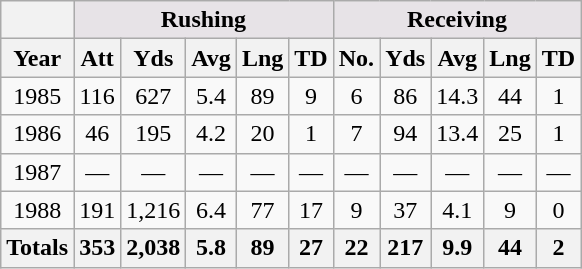<table class=wikitable style="text-align:center">
<tr>
<th></th>
<th colspan="5" style="background:#e7e3e7;">Rushing</th>
<th colspan="5" style="background:#e7e3e7;">Receiving</th>
</tr>
<tr>
<th>Year</th>
<th>Att</th>
<th>Yds</th>
<th>Avg</th>
<th>Lng</th>
<th>TD</th>
<th>No.</th>
<th>Yds</th>
<th>Avg</th>
<th>Lng</th>
<th>TD</th>
</tr>
<tr>
<td>1985</td>
<td>116</td>
<td>627</td>
<td>5.4</td>
<td>89</td>
<td>9</td>
<td>6</td>
<td>86</td>
<td>14.3</td>
<td>44</td>
<td>1</td>
</tr>
<tr>
<td>1986</td>
<td>46</td>
<td>195</td>
<td>4.2</td>
<td>20</td>
<td>1</td>
<td>7</td>
<td>94</td>
<td>13.4</td>
<td>25</td>
<td>1</td>
</tr>
<tr>
<td>1987</td>
<td>—</td>
<td>—</td>
<td>—</td>
<td>—</td>
<td>—</td>
<td>—</td>
<td>—</td>
<td>—</td>
<td>—</td>
<td>—</td>
</tr>
<tr>
<td>1988</td>
<td>191</td>
<td>1,216</td>
<td>6.4</td>
<td>77</td>
<td>17</td>
<td>9</td>
<td>37</td>
<td>4.1</td>
<td>9</td>
<td>0</td>
</tr>
<tr>
<th>Totals</th>
<th>353</th>
<th>2,038</th>
<th>5.8</th>
<th>89</th>
<th>27</th>
<th>22</th>
<th>217</th>
<th>9.9</th>
<th>44</th>
<th>2</th>
</tr>
</table>
